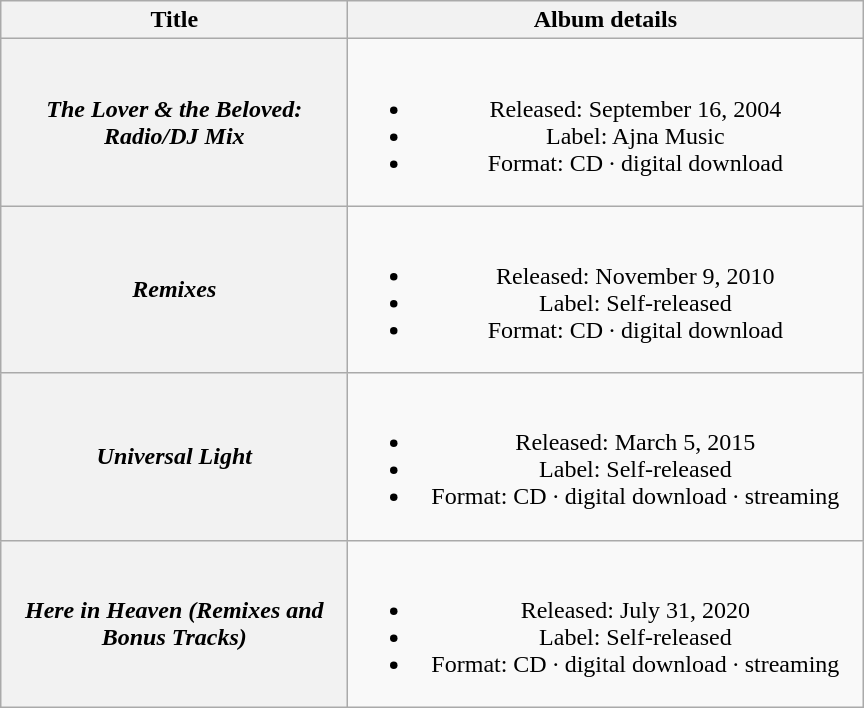<table class="wikitable plainrowheaders" style="text-align:center;">
<tr>
<th scope="col" style="width:14em;">Title</th>
<th scope="col" style="width:21em;">Album details</th>
</tr>
<tr>
<th scope="row"><em>The Lover & the Beloved: Radio/DJ Mix</em></th>
<td><br><ul><li>Released: September 16, 2004</li><li>Label: Ajna Music</li><li>Format: CD · digital download</li></ul></td>
</tr>
<tr>
<th scope="row"><em>Remixes</em></th>
<td><br><ul><li>Released: November 9, 2010</li><li>Label: Self-released</li><li>Format: CD · digital download</li></ul></td>
</tr>
<tr>
<th scope="row"><em>Universal Light</em></th>
<td><br><ul><li>Released: March 5, 2015</li><li>Label: Self-released</li><li>Format: CD · digital download · streaming</li></ul></td>
</tr>
<tr>
<th scope="row"><em>Here in Heaven (Remixes and Bonus Tracks)</em></th>
<td><br><ul><li>Released: July 31, 2020</li><li>Label: Self-released</li><li>Format: CD · digital download · streaming</li></ul></td>
</tr>
</table>
